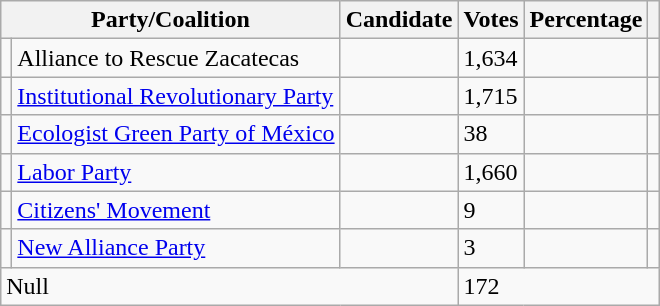<table class="wikitable">
<tr>
<th colspan="2"><strong>Party/Coalition</strong></th>
<th><strong>Candidate</strong></th>
<th><strong>Votes</strong></th>
<th><strong>Percentage</strong></th>
<th></th>
</tr>
<tr>
<td></td>
<td>Alliance to Rescue Zacatecas</td>
<td></td>
<td>1,634</td>
<td></td>
<td></td>
</tr>
<tr>
<td></td>
<td><a href='#'>Institutional Revolutionary Party</a></td>
<td></td>
<td>1,715</td>
<td></td>
<td></td>
</tr>
<tr>
<td></td>
<td><a href='#'>Ecologist Green Party of México</a></td>
<td></td>
<td>38</td>
<td></td>
<td></td>
</tr>
<tr>
<td></td>
<td><a href='#'>Labor Party</a></td>
<td></td>
<td>1,660</td>
<td></td>
<td></td>
</tr>
<tr>
<td></td>
<td><a href='#'>Citizens' Movement</a></td>
<td></td>
<td>9</td>
<td></td>
</tr>
<tr>
<td></td>
<td><a href='#'>New Alliance Party</a></td>
<td></td>
<td>3</td>
<td></td>
<td></td>
</tr>
<tr>
<td colspan="3">Null</td>
<td colspan="3">172</td>
</tr>
</table>
